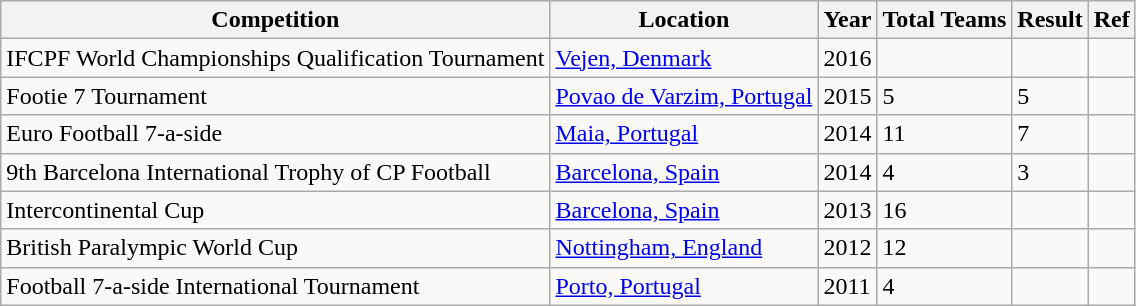<table class="wikitable">
<tr>
<th>Competition</th>
<th>Location</th>
<th>Year</th>
<th>Total Teams</th>
<th>Result</th>
<th>Ref</th>
</tr>
<tr>
<td>IFCPF World Championships Qualification Tournament</td>
<td><a href='#'>Vejen, Denmark</a></td>
<td>2016</td>
<td></td>
<td></td>
<td></td>
</tr>
<tr>
<td>Footie 7 Tournament</td>
<td><a href='#'>Povao de Varzim, Portugal</a></td>
<td>2015</td>
<td>5</td>
<td>5</td>
<td></td>
</tr>
<tr>
<td>Euro Football 7-a-side</td>
<td><a href='#'>Maia, Portugal</a></td>
<td>2014</td>
<td>11</td>
<td>7</td>
<td></td>
</tr>
<tr>
<td>9th  Barcelona International Trophy of CP Football</td>
<td><a href='#'>Barcelona, Spain</a></td>
<td>2014</td>
<td>4</td>
<td>3</td>
<td></td>
</tr>
<tr>
<td>Intercontinental Cup</td>
<td><a href='#'>Barcelona, Spain</a></td>
<td>2013</td>
<td>16</td>
<td></td>
<td></td>
</tr>
<tr>
<td>British Paralympic World Cup</td>
<td><a href='#'>Nottingham, England</a></td>
<td>2012</td>
<td>12</td>
<td></td>
<td></td>
</tr>
<tr>
<td>Football 7-a-side International Tournament</td>
<td><a href='#'>Porto, Portugal</a></td>
<td>2011</td>
<td>4</td>
<td></td>
<td></td>
</tr>
</table>
